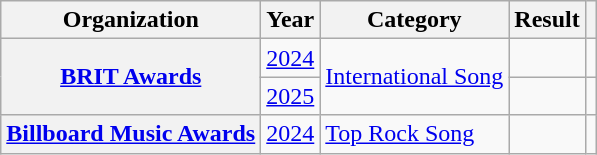<table class="wikitable sortable plainrowheaders" style="border:none; margin:0;">
<tr>
<th scope="col">Organization</th>
<th scope="col">Year</th>
<th scope="col">Category</th>
<th scope="col">Result</th>
<th class="unsortable" scope="col"></th>
</tr>
<tr>
<th scope="row" rowspan="2"><a href='#'>BRIT Awards</a></th>
<td><a href='#'>2024</a></td>
<td rowspan="2"><a href='#'>International Song</a></td>
<td></td>
<td></td>
</tr>
<tr>
<td><a href='#'>2025</a></td>
<td></td>
<td></td>
</tr>
<tr>
<th scope="row"><a href='#'>Billboard Music Awards</a></th>
<td><a href='#'>2024</a></td>
<td><a href='#'>Top Rock Song</a></td>
<td></td>
<td></td>
</tr>
<tr>
</tr>
</table>
